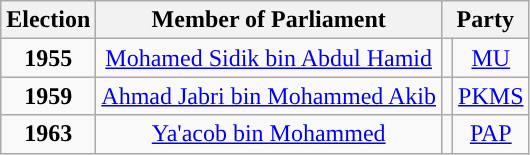<table class="wikitable" align="center" style="text-align:center">
<tr>
<th>Election</th>
<th>Member of Parliament</th>
<th colspan="2">Party</th>
</tr>
<tr>
<td><strong>1955</strong></td>
<td><a href='#'>Mohamed Sidik bin Abdul Hamid</a></td>
<td rowspan="1" style="color:inherit;background-color:"></td>
<td rowspan="1"><a href='#'>MU</a></td>
</tr>
<tr>
<td><strong>1959</strong></td>
<td><a href='#'>Ahmad Jabri bin Mohammed Akib</a></td>
<td rowspan="1" style="color:inherit;background-color:"></td>
<td rowspan="1"><a href='#'>PKMS</a></td>
</tr>
<tr>
<td><strong>1963</strong></td>
<td><a href='#'>Ya'acob bin Mohammed</a></td>
<td rowspan="1" style="color:inherit;background-color:"></td>
<td rowspan="1"><a href='#'>PAP</a></td>
</tr>
</table>
